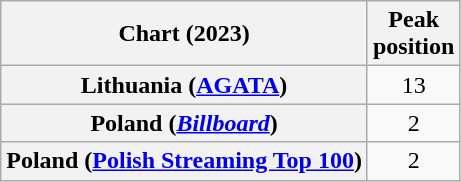<table class="wikitable sortable plainrowheaders" style="text-align:center">
<tr>
<th scope="col">Chart (2023)</th>
<th scope="col">Peak<br>position</th>
</tr>
<tr>
<th scope="row">Lithuania (<a href='#'>AGATA</a>)</th>
<td>13</td>
</tr>
<tr>
<th scope="row">Poland (<em><a href='#'>Billboard</a></em>)</th>
<td>2</td>
</tr>
<tr>
<th scope="row">Poland (<a href='#'>Polish Streaming Top 100</a>)</th>
<td>2</td>
</tr>
</table>
